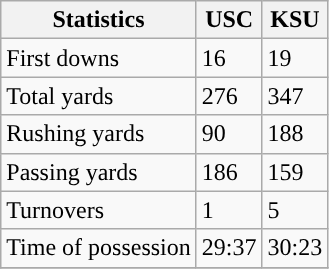<table class="wikitable">
<tr>
<th>Statistics</th>
<th>USC</th>
<th>KSU</th>
</tr>
<tr>
<td>First downs</td>
<td>16</td>
<td>19</td>
</tr>
<tr>
<td>Total yards</td>
<td>276</td>
<td>347</td>
</tr>
<tr>
<td>Rushing yards</td>
<td>90</td>
<td>188</td>
</tr>
<tr>
<td>Passing yards</td>
<td>186</td>
<td>159</td>
</tr>
<tr>
<td>Turnovers</td>
<td>1</td>
<td>5</td>
</tr>
<tr>
<td>Time of possession</td>
<td>29:37</td>
<td>30:23</td>
</tr>
<tr>
</tr>
</table>
